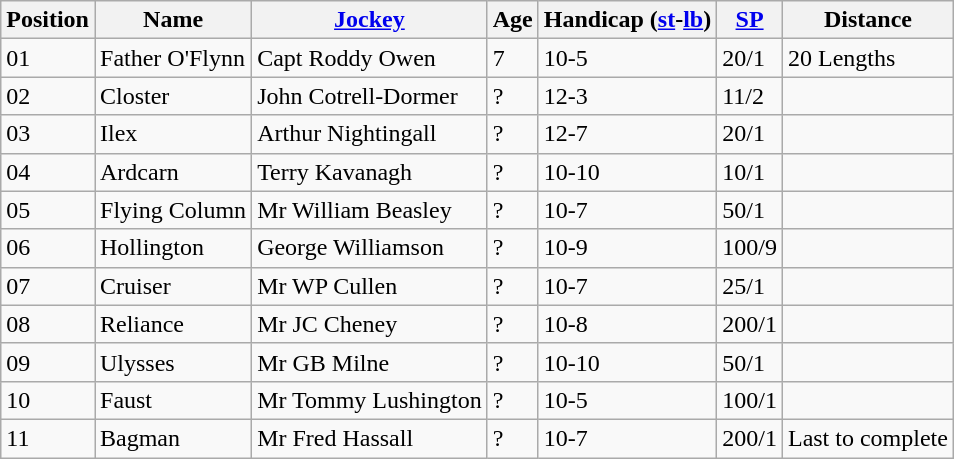<table class="wikitable sortable">
<tr>
<th data-sort-type="number">Position</th>
<th>Name</th>
<th><a href='#'>Jockey</a></th>
<th data-sort-type="number">Age</th>
<th>Handicap (<a href='#'>st</a>-<a href='#'>lb</a>)</th>
<th><a href='#'>SP</a></th>
<th>Distance</th>
</tr>
<tr>
<td>01</td>
<td>Father O'Flynn</td>
<td>Capt Roddy Owen</td>
<td>7</td>
<td>10-5</td>
<td>20/1</td>
<td>20 Lengths</td>
</tr>
<tr>
<td>02</td>
<td>Closter</td>
<td>John Cotrell-Dormer</td>
<td>?</td>
<td>12-3</td>
<td>11/2</td>
<td></td>
</tr>
<tr>
<td>03</td>
<td>Ilex</td>
<td>Arthur Nightingall</td>
<td>?</td>
<td>12-7</td>
<td>20/1</td>
<td></td>
</tr>
<tr>
<td>04</td>
<td>Ardcarn</td>
<td>Terry Kavanagh</td>
<td>?</td>
<td>10-10</td>
<td>10/1</td>
<td></td>
</tr>
<tr>
<td>05</td>
<td>Flying Column</td>
<td>Mr William Beasley</td>
<td>?</td>
<td>10-7</td>
<td>50/1</td>
<td></td>
</tr>
<tr>
<td>06</td>
<td>Hollington</td>
<td>George Williamson</td>
<td>?</td>
<td>10-9</td>
<td>100/9</td>
<td></td>
</tr>
<tr>
<td>07</td>
<td>Cruiser</td>
<td>Mr WP Cullen</td>
<td>?</td>
<td>10-7</td>
<td>25/1</td>
<td></td>
</tr>
<tr>
<td>08</td>
<td>Reliance</td>
<td>Mr JC Cheney</td>
<td>?</td>
<td>10-8</td>
<td>200/1</td>
<td></td>
</tr>
<tr>
<td>09</td>
<td>Ulysses</td>
<td>Mr GB Milne</td>
<td>?</td>
<td>10-10</td>
<td>50/1</td>
<td></td>
</tr>
<tr>
<td>10</td>
<td>Faust</td>
<td>Mr Tommy Lushington</td>
<td>?</td>
<td>10-5</td>
<td>100/1</td>
<td></td>
</tr>
<tr>
<td>11</td>
<td>Bagman</td>
<td>Mr Fred Hassall</td>
<td>?</td>
<td>10-7</td>
<td>200/1</td>
<td>Last to complete</td>
</tr>
</table>
